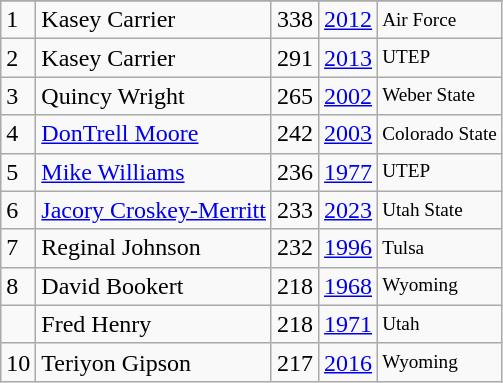<table class="wikitable">
<tr>
</tr>
<tr>
<td>1</td>
<td>Kasey Carrier</td>
<td>338</td>
<td><a href='#'>2012</a></td>
<td style="font-size:80%;">Air Force</td>
</tr>
<tr>
<td>2</td>
<td>Kasey Carrier</td>
<td>291</td>
<td><a href='#'>2013</a></td>
<td style="font-size:80%;">UTEP</td>
</tr>
<tr>
<td>3</td>
<td>Quincy Wright</td>
<td>265</td>
<td><a href='#'>2002</a></td>
<td style="font-size:80%;">Weber State</td>
</tr>
<tr>
<td>4</td>
<td><a href='#'>DonTrell Moore</a></td>
<td>242</td>
<td><a href='#'>2003</a></td>
<td style="font-size:80%;">Colorado State</td>
</tr>
<tr>
<td>5</td>
<td><a href='#'>Mike Williams</a></td>
<td>236</td>
<td><a href='#'>1977</a></td>
<td style="font-size:80%;">UTEP</td>
</tr>
<tr>
<td>6</td>
<td><a href='#'>Jacory Croskey-Merritt</a></td>
<td>233</td>
<td><a href='#'>2023</a></td>
<td style="font-size:80%;">Utah State</td>
</tr>
<tr>
<td>7</td>
<td>Reginal Johnson</td>
<td>232</td>
<td><a href='#'>1996</a></td>
<td style="font-size:80%;">Tulsa</td>
</tr>
<tr>
<td>8</td>
<td>David Bookert</td>
<td>218</td>
<td><a href='#'>1968</a></td>
<td style="font-size:80%;">Wyoming</td>
</tr>
<tr>
<td></td>
<td>Fred Henry</td>
<td>218</td>
<td><a href='#'>1971</a></td>
<td style="font-size:80%;">Utah</td>
</tr>
<tr>
<td>10</td>
<td>Teriyon Gipson</td>
<td>217</td>
<td><a href='#'>2016</a></td>
<td style="font-size:80%;">Wyoming</td>
</tr>
</table>
